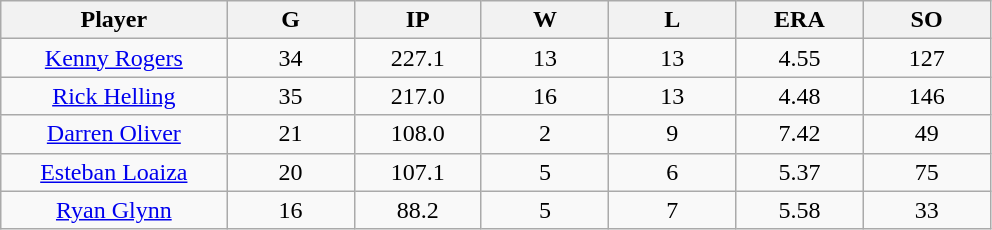<table class="wikitable sortable">
<tr>
<th bgcolor="#DDDDFF" width="16%">Player</th>
<th bgcolor="#DDDDFF" width="9%">G</th>
<th bgcolor="#DDDDFF" width="9%">IP</th>
<th bgcolor="#DDDDFF" width="9%">W</th>
<th bgcolor="#DDDDFF" width="9%">L</th>
<th bgcolor="#DDDDFF" width="9%">ERA</th>
<th bgcolor="#DDDDFF" width="9%">SO</th>
</tr>
<tr align=center>
<td><a href='#'>Kenny Rogers</a></td>
<td>34</td>
<td>227.1</td>
<td>13</td>
<td>13</td>
<td>4.55</td>
<td>127</td>
</tr>
<tr align=center>
<td><a href='#'>Rick Helling</a></td>
<td>35</td>
<td>217.0</td>
<td>16</td>
<td>13</td>
<td>4.48</td>
<td>146</td>
</tr>
<tr align=center>
<td><a href='#'>Darren Oliver</a></td>
<td>21</td>
<td>108.0</td>
<td>2</td>
<td>9</td>
<td>7.42</td>
<td>49</td>
</tr>
<tr align=center>
<td><a href='#'>Esteban Loaiza</a></td>
<td>20</td>
<td>107.1</td>
<td>5</td>
<td>6</td>
<td>5.37</td>
<td>75</td>
</tr>
<tr align=center>
<td><a href='#'>Ryan Glynn</a></td>
<td>16</td>
<td>88.2</td>
<td>5</td>
<td>7</td>
<td>5.58</td>
<td>33</td>
</tr>
</table>
